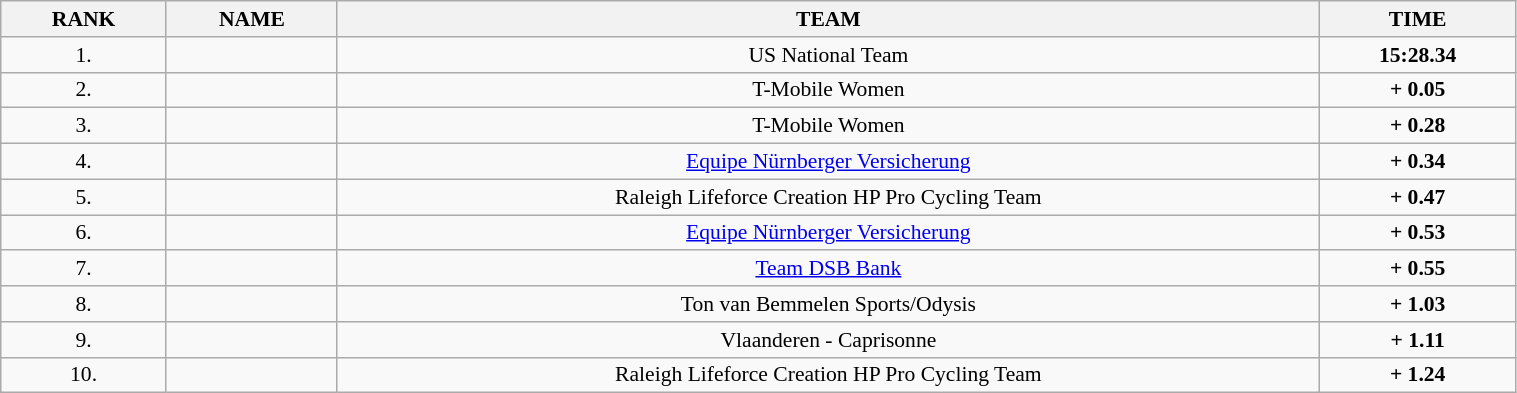<table class=wikitable style="font-size:90%" width="80%">
<tr>
<th>RANK</th>
<th>NAME</th>
<th>TEAM</th>
<th>TIME</th>
</tr>
<tr>
<td align="center">1.</td>
<td></td>
<td align="center">US National Team</td>
<td align="center"><strong>15:28.34</strong></td>
</tr>
<tr>
<td align="center">2.</td>
<td></td>
<td align="center">T-Mobile Women</td>
<td align="center"><strong>+ 0.05</strong></td>
</tr>
<tr>
<td align="center">3.</td>
<td></td>
<td align="center">T-Mobile Women</td>
<td align="center"><strong>+ 0.28</strong></td>
</tr>
<tr>
<td align="center">4.</td>
<td></td>
<td align="center"><a href='#'>Equipe Nürnberger Versicherung</a></td>
<td align="center"><strong>+ 0.34</strong></td>
</tr>
<tr>
<td align="center">5.</td>
<td></td>
<td align="center">Raleigh Lifeforce Creation HP Pro Cycling Team</td>
<td align="center"><strong>+ 0.47</strong></td>
</tr>
<tr>
<td align="center">6.</td>
<td></td>
<td align="center"><a href='#'>Equipe Nürnberger Versicherung</a></td>
<td align="center"><strong>+ 0.53</strong></td>
</tr>
<tr>
<td align="center">7.</td>
<td></td>
<td align="center"><a href='#'>Team DSB Bank</a></td>
<td align="center"><strong>+ 0.55</strong></td>
</tr>
<tr>
<td align="center">8.</td>
<td></td>
<td align="center">Ton van Bemmelen Sports/Odysis</td>
<td align="center"><strong>+ 1.03</strong></td>
</tr>
<tr>
<td align="center">9.</td>
<td></td>
<td align="center">Vlaanderen - Caprisonne</td>
<td align="center"><strong>+ 1.11</strong></td>
</tr>
<tr>
<td align="center">10.</td>
<td></td>
<td align="center">Raleigh Lifeforce Creation HP Pro Cycling Team</td>
<td align="center"><strong>+ 1.24</strong></td>
</tr>
</table>
